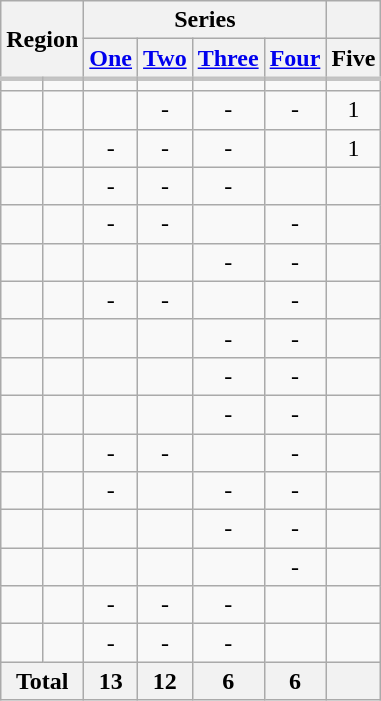<table class="wikitable" style="text-align: center;">
<tr>
<th colspan="2" rowspan="2">Region</th>
<th colspan="4">Series</th>
<th></th>
</tr>
<tr>
<th><a href='#'>One</a></th>
<th><a href='#'>Two</a></th>
<th><a href='#'>Three</a></th>
<th><a href='#'>Four</a></th>
<th>Five</th>
</tr>
<tr style="border-top:3px solid #aaaa;">
<td></td>
<td></td>
<td></td>
<td></td>
<td></td>
<td></td>
<td></td>
</tr>
<tr>
<td></td>
<td></td>
<td></td>
<td>-</td>
<td>-</td>
<td>-</td>
<td>1</td>
</tr>
<tr>
<td></td>
<td></td>
<td>-</td>
<td>-</td>
<td>-</td>
<td></td>
<td>1</td>
</tr>
<tr>
<td></td>
<td></td>
<td>-</td>
<td>-</td>
<td>-</td>
<td></td>
<td></td>
</tr>
<tr>
<td></td>
<td></td>
<td>-</td>
<td>-</td>
<td></td>
<td>-</td>
<td></td>
</tr>
<tr>
<td></td>
<td></td>
<td></td>
<td></td>
<td>-</td>
<td>-</td>
<td></td>
</tr>
<tr>
<td></td>
<td></td>
<td>-</td>
<td>-</td>
<td></td>
<td>-</td>
<td></td>
</tr>
<tr>
<td></td>
<td></td>
<td></td>
<td></td>
<td>-</td>
<td>-</td>
<td></td>
</tr>
<tr>
<td></td>
<td></td>
<td></td>
<td></td>
<td>-</td>
<td>-</td>
<td></td>
</tr>
<tr>
<td></td>
<td></td>
<td></td>
<td></td>
<td>-</td>
<td>-</td>
<td></td>
</tr>
<tr>
<td></td>
<td></td>
<td>-</td>
<td>-</td>
<td></td>
<td>-</td>
<td></td>
</tr>
<tr>
<td></td>
<td></td>
<td>-</td>
<td></td>
<td>-</td>
<td>-</td>
<td></td>
</tr>
<tr>
<td></td>
<td></td>
<td></td>
<td></td>
<td>-</td>
<td>-</td>
<td></td>
</tr>
<tr>
<td></td>
<td></td>
<td></td>
<td></td>
<td></td>
<td>-</td>
<td></td>
</tr>
<tr>
<td></td>
<td></td>
<td>-</td>
<td>-</td>
<td>-</td>
<td></td>
<td></td>
</tr>
<tr>
<td></td>
<td></td>
<td>-</td>
<td>-</td>
<td>-</td>
<td></td>
<td></td>
</tr>
<tr>
<th colspan="2"><strong>Total</strong></th>
<th>13</th>
<th>12</th>
<th>6</th>
<th>6</th>
<th></th>
</tr>
</table>
